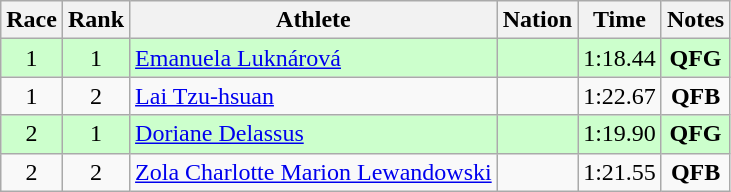<table class="wikitable sortable" style="text-align:center;">
<tr>
<th>Race</th>
<th>Rank</th>
<th>Athlete</th>
<th>Nation</th>
<th>Time</th>
<th>Notes</th>
</tr>
<tr bgcolor=ccffcc>
<td>1</td>
<td>1</td>
<td align=left><a href='#'>Emanuela Luknárová</a></td>
<td align=left></td>
<td>1:18.44</td>
<td><strong>QFG</strong></td>
</tr>
<tr>
<td>1</td>
<td>2</td>
<td align=left><a href='#'>Lai Tzu-hsuan</a></td>
<td align=left></td>
<td>1:22.67</td>
<td><strong>QFB</strong></td>
</tr>
<tr bgcolor=ccffcc>
<td>2</td>
<td>1</td>
<td align=left><a href='#'>Doriane Delassus</a></td>
<td align=left></td>
<td>1:19.90</td>
<td><strong>QFG</strong></td>
</tr>
<tr>
<td>2</td>
<td>2</td>
<td align=left><a href='#'>Zola Charlotte Marion Lewandowski</a></td>
<td align=left></td>
<td>1:21.55</td>
<td><strong>QFB</strong></td>
</tr>
</table>
